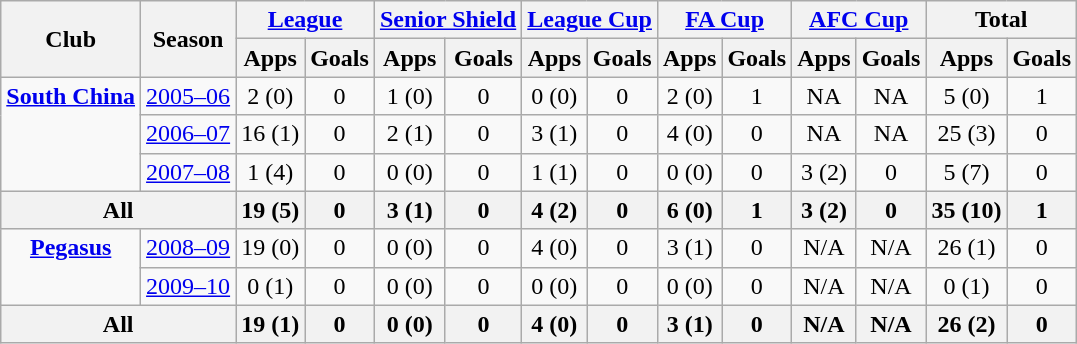<table class="wikitable" style="text-align: center;">
<tr>
<th rowspan="2">Club</th>
<th rowspan="2">Season</th>
<th colspan="2"><a href='#'>League</a></th>
<th colspan="2"><a href='#'>Senior Shield</a></th>
<th colspan="2"><a href='#'>League Cup</a></th>
<th colspan="2"><a href='#'>FA Cup</a></th>
<th colspan="2"><a href='#'>AFC Cup</a></th>
<th colspan="2">Total</th>
</tr>
<tr>
<th>Apps</th>
<th>Goals</th>
<th>Apps</th>
<th>Goals</th>
<th>Apps</th>
<th>Goals</th>
<th>Apps</th>
<th>Goals</th>
<th>Apps</th>
<th>Goals</th>
<th>Apps</th>
<th>Goals</th>
</tr>
<tr>
<td rowspan="3" valign="top"><strong><a href='#'>South China</a></strong></td>
<td><a href='#'>2005–06</a></td>
<td>2 (0)</td>
<td>0</td>
<td>1 (0)</td>
<td>0</td>
<td>0 (0)</td>
<td>0</td>
<td>2 (0)</td>
<td>1</td>
<td>NA</td>
<td>NA</td>
<td>5 (0)</td>
<td>1</td>
</tr>
<tr>
<td><a href='#'>2006–07</a></td>
<td>16 (1)</td>
<td>0</td>
<td>2 (1)</td>
<td>0</td>
<td>3 (1)</td>
<td>0</td>
<td>4 (0)</td>
<td>0</td>
<td>NA</td>
<td>NA</td>
<td>25 (3)</td>
<td>0</td>
</tr>
<tr>
<td><a href='#'>2007–08</a></td>
<td>1 (4)</td>
<td>0</td>
<td>0 (0)</td>
<td>0</td>
<td>1 (1)</td>
<td>0</td>
<td>0 (0)</td>
<td>0</td>
<td>3 (2)</td>
<td>0</td>
<td>5 (7)</td>
<td>0</td>
</tr>
<tr>
<th colspan="2">All</th>
<th>19 (5)</th>
<th>0</th>
<th>3 (1)</th>
<th>0</th>
<th>4 (2)</th>
<th>0</th>
<th>6 (0)</th>
<th>1</th>
<th>3 (2)</th>
<th>0</th>
<th>35 (10)</th>
<th>1</th>
</tr>
<tr>
<td rowspan="2" valign="top"><strong><a href='#'>Pegasus</a></strong></td>
<td><a href='#'>2008–09</a></td>
<td>19 (0)</td>
<td>0</td>
<td>0 (0)</td>
<td>0</td>
<td>4 (0)</td>
<td>0</td>
<td>3 (1)</td>
<td>0</td>
<td>N/A</td>
<td>N/A</td>
<td>26 (1)</td>
<td>0</td>
</tr>
<tr>
<td><a href='#'>2009–10</a></td>
<td>0 (1)</td>
<td>0</td>
<td>0 (0)</td>
<td>0</td>
<td>0 (0)</td>
<td>0</td>
<td>0 (0)</td>
<td>0</td>
<td>N/A</td>
<td>N/A</td>
<td>0 (1)</td>
<td>0</td>
</tr>
<tr>
<th colspan="2">All</th>
<th>19 (1)</th>
<th>0</th>
<th>0 (0)</th>
<th>0</th>
<th>4 (0)</th>
<th>0</th>
<th>3 (1)</th>
<th>0</th>
<th>N/A</th>
<th>N/A</th>
<th>26 (2)</th>
<th>0</th>
</tr>
</table>
